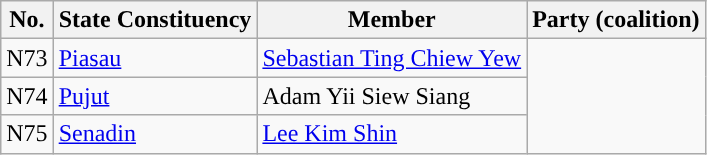<table class="wikitable">
<tr>
<th>No.</th>
<th>State Constituency</th>
<th>Member</th>
<th>Party (coalition)</th>
</tr>
<tr>
<td>N73</td>
<td><a href='#'>Piasau</a></td>
<td><a href='#'>Sebastian Ting Chiew Yew</a></td>
<td rowspan=3></td>
</tr>
<tr>
<td>N74</td>
<td><a href='#'>Pujut</a></td>
<td>Adam Yii Siew Siang</td>
</tr>
<tr>
<td>N75</td>
<td><a href='#'>Senadin</a></td>
<td><a href='#'>Lee Kim Shin</a></td>
</tr>
</table>
